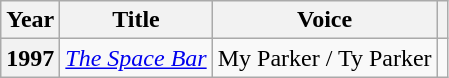<table class="wikitable plainrowheaders" style="margin-right: 0;">
<tr>
<th scope="col">Year</th>
<th scope="col">Title</th>
<th scope="col">Voice</th>
<th scope="col" class="unsortable"></th>
</tr>
<tr>
<th scope="row">1997</th>
<td><em><a href='#'>The Space Bar</a></em></td>
<td>My Parker / Ty Parker</td>
<td style="text-align: center;"></td>
</tr>
</table>
